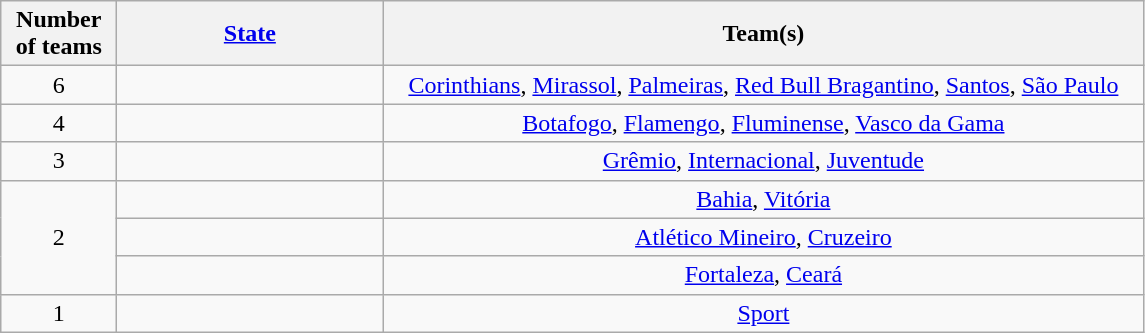<table class="wikitable" style="text-align:center">
<tr>
<th width=70>Number<br>of teams</th>
<th width=170><a href='#'>State</a></th>
<th width=500>Team(s)</th>
</tr>
<tr>
<td>6</td>
<td align="left"></td>
<td><a href='#'>Corinthians</a>, <a href='#'>Mirassol</a>, <a href='#'>Palmeiras</a>, <a href='#'>Red Bull Bragantino</a>, <a href='#'>Santos</a>, <a href='#'>São Paulo</a></td>
</tr>
<tr>
<td>4</td>
<td align="left"></td>
<td><a href='#'>Botafogo</a>, <a href='#'>Flamengo</a>, <a href='#'>Fluminense</a>, <a href='#'>Vasco da Gama</a></td>
</tr>
<tr>
<td>3</td>
<td align=left></td>
<td><a href='#'>Grêmio</a>, <a href='#'>Internacional</a>, <a href='#'>Juventude</a></td>
</tr>
<tr>
<td rowspan="3">2</td>
<td align=left></td>
<td><a href='#'>Bahia</a>, <a href='#'>Vitória</a></td>
</tr>
<tr>
<td align=left></td>
<td><a href='#'>Atlético Mineiro</a>, <a href='#'>Cruzeiro</a></td>
</tr>
<tr>
<td align=left></td>
<td><a href='#'>Fortaleza</a>, <a href='#'>Ceará</a></td>
</tr>
<tr>
<td>1</td>
<td align="left"></td>
<td><a href='#'>Sport</a></td>
</tr>
</table>
